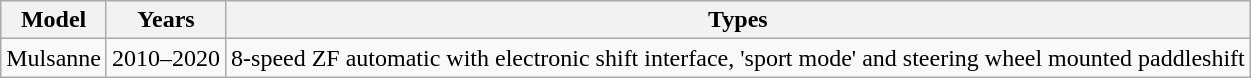<table class="wikitable sortable collapsible">
<tr>
<th>Model</th>
<th>Years</th>
<th>Types</th>
</tr>
<tr>
<td>Mulsanne</td>
<td>2010–2020</td>
<td>8-speed ZF automatic with electronic shift interface, 'sport mode' and steering wheel mounted paddleshift</td>
</tr>
</table>
